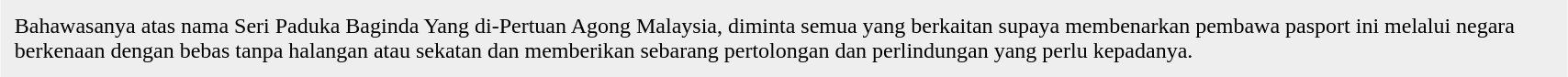<table border="0" cellpadding="10" cellspacing="0" align="center" width="90%" style="background-color: #EEEEEE;">
<tr ---->
<td>Bahawasanya atas nama Seri Paduka Baginda Yang di-Pertuan Agong Malaysia, diminta semua yang berkaitan supaya membenarkan pembawa pasport ini melalui negara berkenaan dengan bebas tanpa halangan atau sekatan dan memberikan sebarang pertolongan dan perlindungan yang perlu kepadanya.</td>
</tr>
</table>
